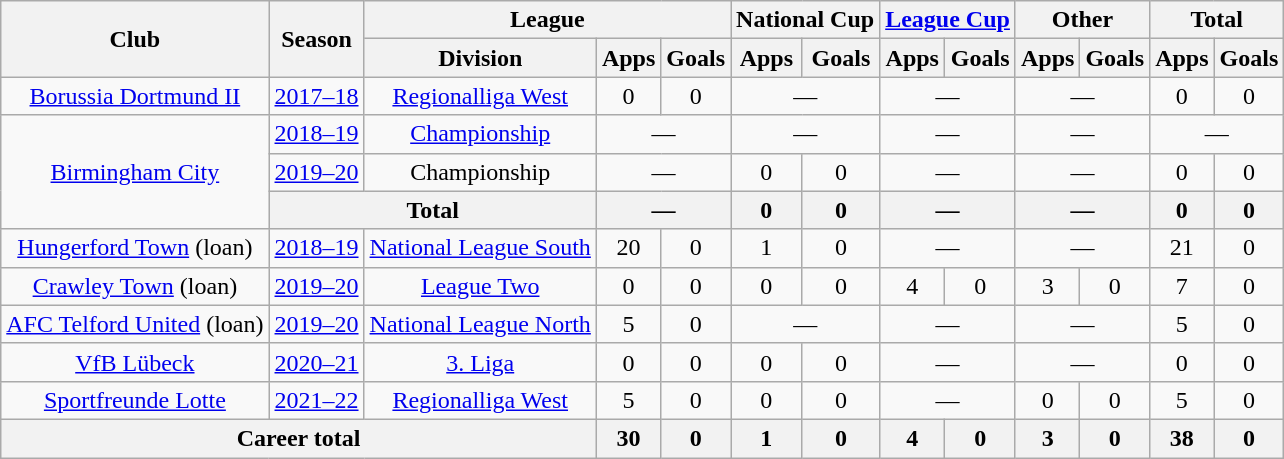<table class=wikitable style=text-align:center>
<tr>
<th rowspan=2>Club</th>
<th rowspan=2>Season</th>
<th colspan=3>League</th>
<th colspan=2>National Cup</th>
<th colspan=2><a href='#'>League Cup</a></th>
<th colspan=2>Other</th>
<th colspan=2>Total</th>
</tr>
<tr>
<th>Division</th>
<th>Apps</th>
<th>Goals</th>
<th>Apps</th>
<th>Goals</th>
<th>Apps</th>
<th>Goals</th>
<th>Apps</th>
<th>Goals</th>
<th>Apps</th>
<th>Goals</th>
</tr>
<tr>
<td><a href='#'>Borussia Dortmund II</a></td>
<td><a href='#'>2017–18</a></td>
<td><a href='#'>Regionalliga West</a></td>
<td>0</td>
<td>0</td>
<td colspan=2>—</td>
<td colspan=2>—</td>
<td colspan=2>—</td>
<td>0</td>
<td>0</td>
</tr>
<tr>
<td rowspan=3><a href='#'>Birmingham City</a></td>
<td><a href='#'>2018–19</a></td>
<td><a href='#'>Championship</a></td>
<td colspan=2>—</td>
<td colspan=2>—</td>
<td colspan=2>—</td>
<td colspan=2>—</td>
<td colspan=2>—</td>
</tr>
<tr>
<td><a href='#'>2019–20</a></td>
<td>Championship</td>
<td colspan=2>—</td>
<td>0</td>
<td>0</td>
<td colspan=2>—</td>
<td colspan=2>—</td>
<td>0</td>
<td>0</td>
</tr>
<tr>
<th colspan=2>Total</th>
<th colspan=2>—</th>
<th>0</th>
<th>0</th>
<th colspan=2>—</th>
<th colspan=2>—</th>
<th>0</th>
<th>0</th>
</tr>
<tr>
<td><a href='#'>Hungerford Town</a> (loan)</td>
<td><a href='#'>2018–19</a></td>
<td><a href='#'>National League South</a></td>
<td>20</td>
<td>0</td>
<td>1</td>
<td>0</td>
<td colspan=2>—</td>
<td colspan=2>—</td>
<td>21</td>
<td>0</td>
</tr>
<tr>
<td><a href='#'>Crawley Town</a> (loan)</td>
<td><a href='#'>2019–20</a></td>
<td><a href='#'>League Two</a></td>
<td>0</td>
<td>0</td>
<td>0</td>
<td>0</td>
<td>4</td>
<td>0</td>
<td>3</td>
<td>0</td>
<td>7</td>
<td>0</td>
</tr>
<tr>
<td><a href='#'>AFC Telford United</a> (loan)</td>
<td><a href='#'>2019–20</a></td>
<td><a href='#'>National League North</a></td>
<td>5</td>
<td>0</td>
<td colspan=2>—</td>
<td colspan=2>—</td>
<td colspan=2>—</td>
<td>5</td>
<td>0</td>
</tr>
<tr>
<td><a href='#'>VfB Lübeck</a></td>
<td><a href='#'>2020–21</a></td>
<td><a href='#'>3. Liga</a></td>
<td>0</td>
<td>0</td>
<td>0</td>
<td>0</td>
<td colspan=2>—</td>
<td colspan=2>—</td>
<td>0</td>
<td>0</td>
</tr>
<tr>
<td><a href='#'>Sportfreunde Lotte</a></td>
<td><a href='#'>2021–22</a></td>
<td><a href='#'>Regionalliga West</a></td>
<td>5</td>
<td>0</td>
<td>0</td>
<td>0</td>
<td colspan=2>—</td>
<td>0</td>
<td>0</td>
<td>5</td>
<td>0</td>
</tr>
<tr>
<th colspan=3>Career total</th>
<th>30</th>
<th>0</th>
<th>1</th>
<th>0</th>
<th>4</th>
<th>0</th>
<th>3</th>
<th>0</th>
<th>38</th>
<th>0</th>
</tr>
</table>
